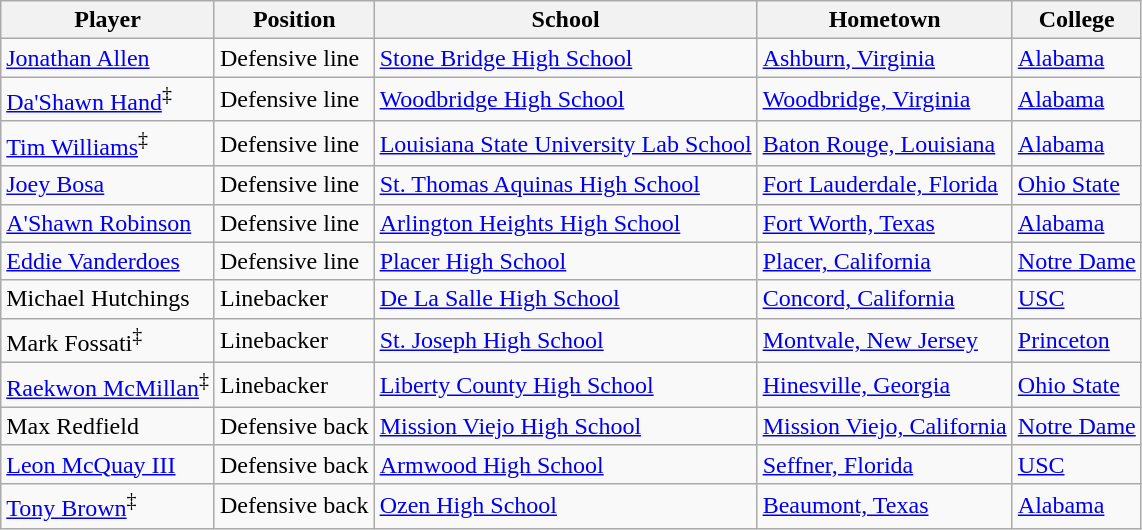<table class="wikitable">
<tr>
<th>Player</th>
<th>Position</th>
<th>School</th>
<th>Hometown</th>
<th>College</th>
</tr>
<tr>
<td><a href='#'>Jonathan Allen</a></td>
<td>Defensive line</td>
<td><a href='#'>Stone Bridge High School</a></td>
<td><a href='#'>Ashburn, Virginia</a></td>
<td><a href='#'>Alabama</a></td>
</tr>
<tr>
<td><a href='#'>Da'Shawn Hand</a><sup>‡</sup></td>
<td>Defensive line</td>
<td><a href='#'>Woodbridge High School</a></td>
<td><a href='#'>Woodbridge, Virginia</a></td>
<td><a href='#'>Alabama</a></td>
</tr>
<tr>
<td><a href='#'>Tim Williams</a><sup>‡</sup></td>
<td>Defensive line</td>
<td><a href='#'>Louisiana State University Lab School</a></td>
<td><a href='#'>Baton Rouge, Louisiana</a></td>
<td><a href='#'>Alabama</a></td>
</tr>
<tr>
<td><a href='#'>Joey Bosa</a></td>
<td>Defensive line</td>
<td><a href='#'>St. Thomas Aquinas High School</a></td>
<td><a href='#'>Fort Lauderdale, Florida</a></td>
<td><a href='#'>Ohio State</a></td>
</tr>
<tr>
<td><a href='#'>A'Shawn Robinson</a></td>
<td>Defensive line</td>
<td><a href='#'>Arlington Heights High School</a></td>
<td><a href='#'>Fort Worth, Texas</a></td>
<td><a href='#'>Alabama</a></td>
</tr>
<tr>
<td><a href='#'>Eddie Vanderdoes</a></td>
<td>Defensive line</td>
<td><a href='#'>Placer High School</a></td>
<td><a href='#'>Placer, California</a></td>
<td><a href='#'>Notre Dame</a></td>
</tr>
<tr>
<td>Michael Hutchings</td>
<td>Linebacker</td>
<td><a href='#'>De La Salle High School</a></td>
<td><a href='#'>Concord, California</a></td>
<td><a href='#'>USC</a></td>
</tr>
<tr>
<td>Mark Fossati<sup>‡</sup></td>
<td>Linebacker</td>
<td><a href='#'>St. Joseph High School</a></td>
<td><a href='#'>Montvale, New Jersey</a></td>
<td><a href='#'>Princeton</a></td>
</tr>
<tr>
<td><a href='#'>Raekwon McMillan</a><sup>‡</sup></td>
<td>Linebacker</td>
<td><a href='#'>Liberty County High School</a></td>
<td><a href='#'>Hinesville, Georgia</a></td>
<td><a href='#'>Ohio State</a></td>
</tr>
<tr>
<td>Max Redfield</td>
<td>Defensive back</td>
<td><a href='#'>Mission Viejo High School</a></td>
<td><a href='#'>Mission Viejo, California</a></td>
<td><a href='#'>Notre Dame</a></td>
</tr>
<tr>
<td><a href='#'>Leon McQuay III</a></td>
<td>Defensive back</td>
<td><a href='#'>Armwood High School</a></td>
<td><a href='#'>Seffner, Florida</a></td>
<td><a href='#'>USC</a></td>
</tr>
<tr>
<td><a href='#'>Tony Brown</a><sup>‡</sup></td>
<td>Defensive back</td>
<td><a href='#'>Ozen High School</a></td>
<td><a href='#'>Beaumont, Texas</a></td>
<td><a href='#'>Alabama</a></td>
</tr>
</table>
